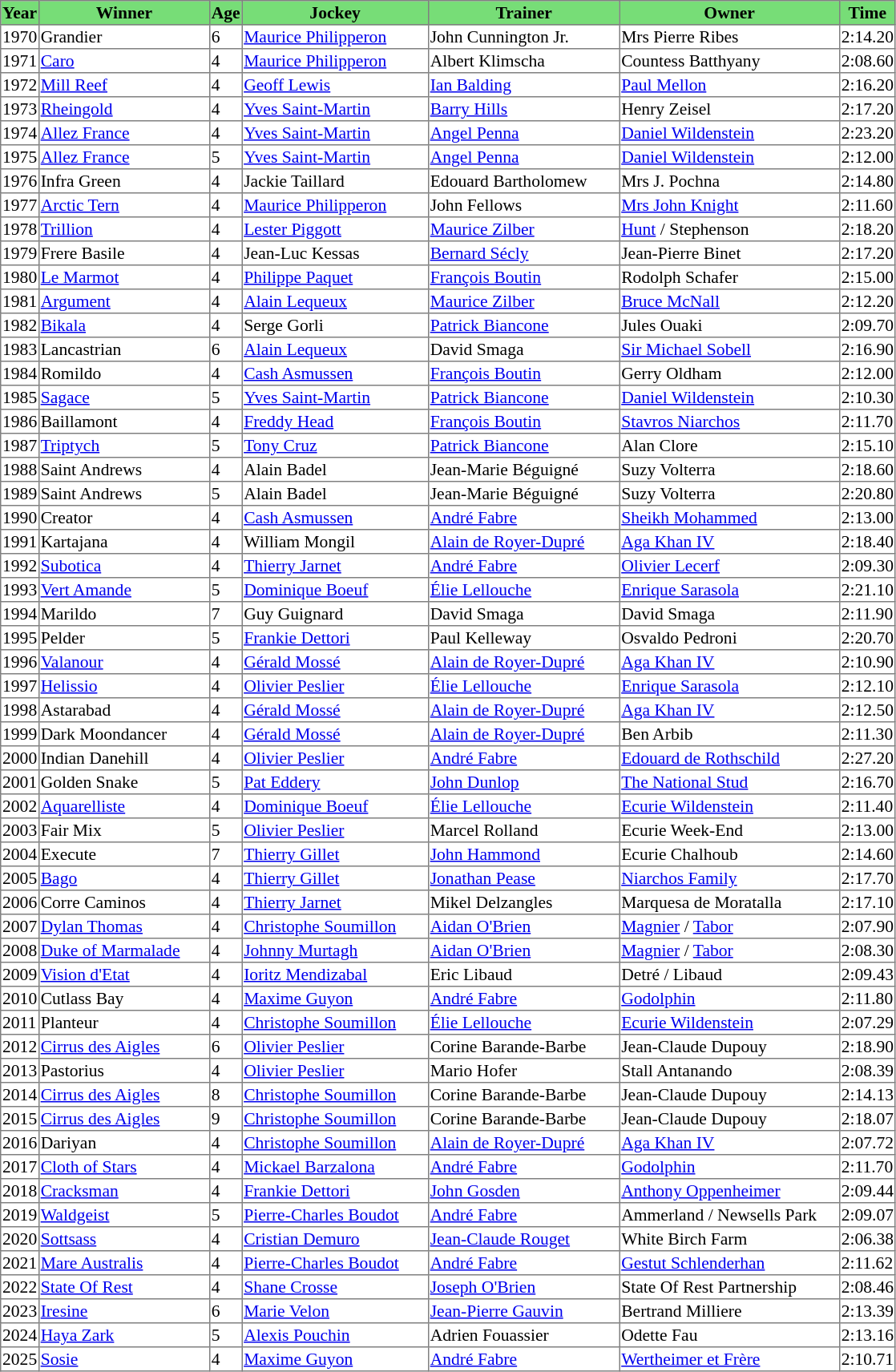<table class = "sortable" | border="1" style="border-collapse: collapse; font-size:90%">
<tr bgcolor="#77dd77" align="center">
<th>Year</th>
<th>Winner</th>
<th>Age</th>
<th>Jockey</th>
<th>Trainer</th>
<th>Owner</th>
<th>Time</th>
</tr>
<tr>
<td>1970</td>
<td width=139px>Grandier</td>
<td>6</td>
<td width=152px><a href='#'>Maurice Philipperon</a></td>
<td width=156px>John Cunnington Jr.</td>
<td width=180px>Mrs Pierre Ribes</td>
<td>2:14.20</td>
</tr>
<tr>
<td>1971</td>
<td><a href='#'>Caro</a></td>
<td>4</td>
<td><a href='#'>Maurice Philipperon</a></td>
<td>Albert Klimscha</td>
<td>Countess Batthyany</td>
<td>2:08.60</td>
</tr>
<tr>
<td>1972</td>
<td><a href='#'>Mill Reef</a></td>
<td>4</td>
<td><a href='#'>Geoff Lewis</a></td>
<td><a href='#'>Ian Balding</a></td>
<td><a href='#'>Paul Mellon</a></td>
<td>2:16.20</td>
</tr>
<tr>
<td>1973</td>
<td><a href='#'>Rheingold</a></td>
<td>4</td>
<td><a href='#'>Yves Saint-Martin</a></td>
<td><a href='#'>Barry Hills</a></td>
<td>Henry Zeisel</td>
<td>2:17.20</td>
</tr>
<tr>
<td>1974</td>
<td><a href='#'>Allez France</a></td>
<td>4</td>
<td><a href='#'>Yves Saint-Martin</a></td>
<td><a href='#'>Angel Penna</a></td>
<td><a href='#'>Daniel Wildenstein</a></td>
<td>2:23.20</td>
</tr>
<tr>
<td>1975</td>
<td><a href='#'>Allez France</a></td>
<td>5</td>
<td><a href='#'>Yves Saint-Martin</a></td>
<td><a href='#'>Angel Penna</a></td>
<td><a href='#'>Daniel Wildenstein</a></td>
<td>2:12.00</td>
</tr>
<tr>
<td>1976</td>
<td>Infra Green</td>
<td>4</td>
<td>Jackie Taillard</td>
<td>Edouard Bartholomew</td>
<td>Mrs J. Pochna</td>
<td>2:14.80</td>
</tr>
<tr>
<td>1977</td>
<td><a href='#'>Arctic Tern</a></td>
<td>4</td>
<td><a href='#'>Maurice Philipperon</a></td>
<td>John Fellows</td>
<td><a href='#'>Mrs John Knight</a></td>
<td>2:11.60</td>
</tr>
<tr>
<td>1978</td>
<td><a href='#'>Trillion</a></td>
<td>4</td>
<td><a href='#'>Lester Piggott</a></td>
<td><a href='#'>Maurice Zilber</a></td>
<td><a href='#'>Hunt</a> / Stephenson </td>
<td>2:18.20</td>
</tr>
<tr>
<td>1979</td>
<td>Frere Basile</td>
<td>4</td>
<td>Jean-Luc Kessas</td>
<td><a href='#'>Bernard Sécly</a></td>
<td>Jean-Pierre Binet</td>
<td>2:17.20</td>
</tr>
<tr>
<td>1980</td>
<td><a href='#'>Le Marmot</a></td>
<td>4</td>
<td><a href='#'>Philippe Paquet</a></td>
<td><a href='#'>François Boutin</a></td>
<td>Rodolph Schafer</td>
<td>2:15.00</td>
</tr>
<tr>
<td>1981</td>
<td><a href='#'>Argument</a></td>
<td>4</td>
<td><a href='#'>Alain Lequeux</a></td>
<td><a href='#'>Maurice Zilber</a></td>
<td><a href='#'>Bruce McNall</a></td>
<td>2:12.20</td>
</tr>
<tr>
<td>1982</td>
<td><a href='#'>Bikala</a></td>
<td>4</td>
<td>Serge Gorli</td>
<td><a href='#'>Patrick Biancone</a></td>
<td>Jules Ouaki</td>
<td>2:09.70</td>
</tr>
<tr>
<td>1983</td>
<td>Lancastrian</td>
<td>6</td>
<td><a href='#'>Alain Lequeux</a></td>
<td>David Smaga</td>
<td><a href='#'>Sir Michael Sobell</a></td>
<td>2:16.90</td>
</tr>
<tr>
<td>1984</td>
<td>Romildo</td>
<td>4</td>
<td><a href='#'>Cash Asmussen</a></td>
<td><a href='#'>François Boutin</a></td>
<td>Gerry Oldham</td>
<td>2:12.00</td>
</tr>
<tr>
<td>1985</td>
<td><a href='#'>Sagace</a></td>
<td>5</td>
<td><a href='#'>Yves Saint-Martin</a></td>
<td><a href='#'>Patrick Biancone</a></td>
<td><a href='#'>Daniel Wildenstein</a></td>
<td>2:10.30</td>
</tr>
<tr>
<td>1986</td>
<td>Baillamont</td>
<td>4</td>
<td><a href='#'>Freddy Head</a></td>
<td><a href='#'>François Boutin</a></td>
<td><a href='#'>Stavros Niarchos</a></td>
<td>2:11.70</td>
</tr>
<tr>
<td>1987</td>
<td><a href='#'>Triptych</a></td>
<td>5</td>
<td><a href='#'>Tony Cruz</a></td>
<td><a href='#'>Patrick Biancone</a></td>
<td>Alan Clore</td>
<td>2:15.10</td>
</tr>
<tr>
<td>1988</td>
<td>Saint Andrews</td>
<td>4</td>
<td>Alain Badel</td>
<td>Jean-Marie Béguigné</td>
<td>Suzy Volterra</td>
<td>2:18.60</td>
</tr>
<tr>
<td>1989</td>
<td>Saint Andrews</td>
<td>5</td>
<td>Alain Badel</td>
<td>Jean-Marie Béguigné</td>
<td>Suzy Volterra</td>
<td>2:20.80</td>
</tr>
<tr>
<td>1990</td>
<td>Creator</td>
<td>4</td>
<td><a href='#'>Cash Asmussen</a></td>
<td><a href='#'>André Fabre</a></td>
<td><a href='#'>Sheikh Mohammed</a></td>
<td>2:13.00</td>
</tr>
<tr>
<td>1991</td>
<td>Kartajana</td>
<td>4</td>
<td>William Mongil</td>
<td><a href='#'>Alain de Royer-Dupré</a></td>
<td><a href='#'>Aga Khan IV</a></td>
<td>2:18.40</td>
</tr>
<tr>
<td>1992</td>
<td><a href='#'>Subotica</a></td>
<td>4</td>
<td><a href='#'>Thierry Jarnet</a></td>
<td><a href='#'>André Fabre</a></td>
<td><a href='#'>Olivier Lecerf</a></td>
<td>2:09.30</td>
</tr>
<tr>
<td>1993</td>
<td><a href='#'>Vert Amande</a></td>
<td>5</td>
<td><a href='#'>Dominique Boeuf</a></td>
<td><a href='#'>Élie Lellouche</a></td>
<td><a href='#'>Enrique Sarasola</a></td>
<td>2:21.10</td>
</tr>
<tr>
<td>1994</td>
<td>Marildo</td>
<td>7</td>
<td>Guy Guignard</td>
<td>David Smaga</td>
<td>David Smaga</td>
<td>2:11.90</td>
</tr>
<tr>
<td>1995</td>
<td>Pelder</td>
<td>5</td>
<td><a href='#'>Frankie Dettori</a></td>
<td>Paul Kelleway</td>
<td>Osvaldo Pedroni</td>
<td>2:20.70</td>
</tr>
<tr>
<td>1996</td>
<td><a href='#'>Valanour</a></td>
<td>4</td>
<td><a href='#'>Gérald Mossé</a></td>
<td><a href='#'>Alain de Royer-Dupré</a></td>
<td><a href='#'>Aga Khan IV</a></td>
<td>2:10.90</td>
</tr>
<tr>
<td>1997</td>
<td><a href='#'>Helissio</a></td>
<td>4</td>
<td><a href='#'>Olivier Peslier</a></td>
<td><a href='#'>Élie Lellouche</a></td>
<td><a href='#'>Enrique Sarasola</a></td>
<td>2:12.10</td>
</tr>
<tr>
<td>1998</td>
<td>Astarabad</td>
<td>4</td>
<td><a href='#'>Gérald Mossé</a></td>
<td><a href='#'>Alain de Royer-Dupré</a></td>
<td><a href='#'>Aga Khan IV</a></td>
<td>2:12.50</td>
</tr>
<tr>
<td>1999</td>
<td>Dark Moondancer</td>
<td>4</td>
<td><a href='#'>Gérald Mossé</a></td>
<td><a href='#'>Alain de Royer-Dupré</a></td>
<td>Ben Arbib</td>
<td>2:11.30</td>
</tr>
<tr>
<td>2000</td>
<td>Indian Danehill</td>
<td>4</td>
<td><a href='#'>Olivier Peslier</a></td>
<td><a href='#'>André Fabre</a></td>
<td><a href='#'>Edouard de Rothschild</a></td>
<td>2:27.20</td>
</tr>
<tr>
<td>2001</td>
<td>Golden Snake</td>
<td>5</td>
<td><a href='#'>Pat Eddery</a></td>
<td><a href='#'>John Dunlop</a></td>
<td><a href='#'>The National Stud</a></td>
<td>2:16.70</td>
</tr>
<tr>
<td>2002</td>
<td><a href='#'>Aquarelliste</a></td>
<td>4</td>
<td><a href='#'>Dominique Boeuf</a></td>
<td><a href='#'>Élie Lellouche</a></td>
<td><a href='#'>Ecurie Wildenstein</a></td>
<td>2:11.40</td>
</tr>
<tr>
<td>2003</td>
<td>Fair Mix</td>
<td>5</td>
<td><a href='#'>Olivier Peslier</a></td>
<td>Marcel Rolland</td>
<td>Ecurie Week-End</td>
<td>2:13.00</td>
</tr>
<tr>
<td>2004</td>
<td>Execute</td>
<td>7</td>
<td><a href='#'>Thierry Gillet</a></td>
<td><a href='#'>John Hammond</a></td>
<td>Ecurie Chalhoub</td>
<td>2:14.60</td>
</tr>
<tr>
<td>2005</td>
<td><a href='#'>Bago</a></td>
<td>4</td>
<td><a href='#'>Thierry Gillet</a></td>
<td><a href='#'>Jonathan Pease</a></td>
<td><a href='#'>Niarchos Family</a></td>
<td>2:17.70</td>
</tr>
<tr>
<td>2006</td>
<td>Corre Caminos</td>
<td>4</td>
<td><a href='#'>Thierry Jarnet</a></td>
<td>Mikel Delzangles</td>
<td>Marquesa de Moratalla</td>
<td>2:17.10</td>
</tr>
<tr>
<td>2007</td>
<td><a href='#'>Dylan Thomas</a></td>
<td>4</td>
<td><a href='#'>Christophe Soumillon</a></td>
<td><a href='#'>Aidan O'Brien</a></td>
<td><a href='#'>Magnier</a> / <a href='#'>Tabor</a></td>
<td>2:07.90</td>
</tr>
<tr>
<td>2008</td>
<td><a href='#'>Duke of Marmalade</a></td>
<td>4</td>
<td><a href='#'>Johnny Murtagh</a></td>
<td><a href='#'>Aidan O'Brien</a></td>
<td><a href='#'>Magnier</a> / <a href='#'>Tabor</a></td>
<td>2:08.30</td>
</tr>
<tr>
<td>2009</td>
<td><a href='#'>Vision d'Etat</a></td>
<td>4</td>
<td><a href='#'>Ioritz Mendizabal</a></td>
<td>Eric Libaud</td>
<td>Detré / Libaud </td>
<td>2:09.43</td>
</tr>
<tr>
<td>2010</td>
<td>Cutlass Bay</td>
<td>4</td>
<td><a href='#'>Maxime Guyon</a></td>
<td><a href='#'>André Fabre</a></td>
<td><a href='#'>Godolphin</a></td>
<td>2:11.80</td>
</tr>
<tr>
<td>2011</td>
<td>Planteur</td>
<td>4</td>
<td><a href='#'>Christophe Soumillon</a></td>
<td><a href='#'>Élie Lellouche</a></td>
<td><a href='#'>Ecurie Wildenstein</a></td>
<td>2:07.29</td>
</tr>
<tr>
<td>2012</td>
<td><a href='#'>Cirrus des Aigles</a></td>
<td>6</td>
<td><a href='#'>Olivier Peslier</a></td>
<td>Corine Barande-Barbe</td>
<td>Jean-Claude Dupouy</td>
<td>2:18.90</td>
</tr>
<tr>
<td>2013</td>
<td>Pastorius</td>
<td>4</td>
<td><a href='#'>Olivier Peslier</a></td>
<td>Mario Hofer</td>
<td>Stall Antanando</td>
<td>2:08.39</td>
</tr>
<tr>
<td>2014</td>
<td><a href='#'>Cirrus des Aigles</a></td>
<td>8</td>
<td><a href='#'>Christophe Soumillon</a></td>
<td>Corine Barande-Barbe</td>
<td>Jean-Claude Dupouy</td>
<td>2:14.13</td>
</tr>
<tr>
<td>2015</td>
<td><a href='#'>Cirrus des Aigles</a></td>
<td>9</td>
<td><a href='#'>Christophe Soumillon</a></td>
<td>Corine Barande-Barbe</td>
<td>Jean-Claude Dupouy</td>
<td>2:18.07</td>
</tr>
<tr>
<td>2016</td>
<td>Dariyan</td>
<td>4</td>
<td><a href='#'>Christophe Soumillon</a></td>
<td><a href='#'>Alain de Royer-Dupré</a></td>
<td><a href='#'>Aga Khan IV</a></td>
<td>2:07.72</td>
</tr>
<tr>
<td>2017</td>
<td><a href='#'>Cloth of Stars</a></td>
<td>4</td>
<td><a href='#'>Mickael Barzalona</a></td>
<td><a href='#'>André Fabre</a></td>
<td><a href='#'>Godolphin</a></td>
<td>2:11.70</td>
</tr>
<tr>
<td>2018</td>
<td><a href='#'>Cracksman</a></td>
<td>4</td>
<td><a href='#'>Frankie Dettori</a></td>
<td><a href='#'>John Gosden</a></td>
<td><a href='#'>Anthony Oppenheimer</a></td>
<td>2:09.44</td>
</tr>
<tr>
<td>2019</td>
<td><a href='#'>Waldgeist</a></td>
<td>5</td>
<td><a href='#'>Pierre-Charles Boudot</a></td>
<td><a href='#'>André Fabre</a></td>
<td>Ammerland  / Newsells Park</td>
<td>2:09.07</td>
</tr>
<tr>
<td>2020</td>
<td><a href='#'>Sottsass</a></td>
<td>4</td>
<td><a href='#'>Cristian Demuro</a></td>
<td><a href='#'>Jean-Claude Rouget</a></td>
<td>White Birch Farm</td>
<td>2:06.38</td>
</tr>
<tr>
<td>2021</td>
<td><a href='#'>Mare Australis</a></td>
<td>4</td>
<td><a href='#'>Pierre-Charles Boudot</a></td>
<td><a href='#'>André Fabre</a></td>
<td><a href='#'>Gestut Schlenderhan</a></td>
<td>2:11.62</td>
</tr>
<tr>
<td>2022</td>
<td><a href='#'>State Of Rest</a></td>
<td>4</td>
<td><a href='#'>Shane Crosse</a></td>
<td><a href='#'>Joseph O'Brien</a></td>
<td>State Of Rest Partnership</td>
<td>2:08.46</td>
</tr>
<tr>
<td>2023</td>
<td><a href='#'>Iresine</a></td>
<td>6</td>
<td><a href='#'>Marie Velon</a></td>
<td><a href='#'>Jean-Pierre Gauvin</a></td>
<td>Bertrand Milliere</td>
<td>2:13.39</td>
</tr>
<tr>
<td>2024</td>
<td><a href='#'>Haya Zark</a></td>
<td>5</td>
<td><a href='#'>Alexis Pouchin</a></td>
<td>Adrien Fouassier</td>
<td>Odette Fau</td>
<td>2:13.16</td>
</tr>
<tr>
<td>2025</td>
<td><a href='#'>Sosie</a></td>
<td>4</td>
<td><a href='#'>Maxime Guyon</a></td>
<td><a href='#'>André Fabre</a></td>
<td><a href='#'>Wertheimer et Frère</a></td>
<td>2:10.71</td>
</tr>
</table>
